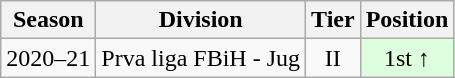<table class="wikitable">
<tr>
<th>Season</th>
<th>Division</th>
<th>Tier</th>
<th>Position</th>
</tr>
<tr align="center">
<td>2020–21</td>
<td align="center">Prva liga FBiH - Jug</td>
<td>II</td>
<td bgcolor="#ddffdd">1st ↑</td>
</tr>
</table>
